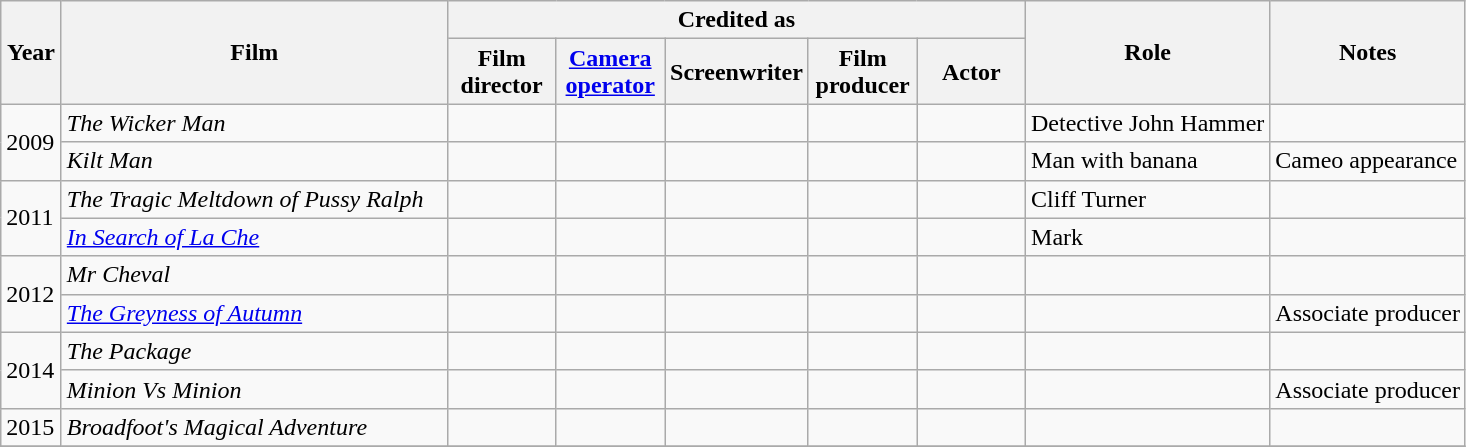<table class="wikitable sortable" style="margin-right: 0;">
<tr>
<th rowspan="2" style="width:33px;">Year</th>
<th rowspan="2" style="width:250px;">Film</th>
<th colspan="5">Credited as</th>
<th rowspan="2">Role</th>
<th rowspan="2">Notes</th>
</tr>
<tr>
<th style="width:65px;">Film director</th>
<th style="width:65px;"><a href='#'>Camera operator</a></th>
<th style="width:65px;">Screenwriter</th>
<th style="width:65px;">Film producer</th>
<th style="width:65px;">Actor</th>
</tr>
<tr>
<td rowspan="2">2009</td>
<td style="text-align:left"><em>The Wicker Man</em></td>
<td></td>
<td></td>
<td></td>
<td></td>
<td></td>
<td>Detective John Hammer</td>
<td></td>
</tr>
<tr>
<td style="text-align:left"><em>Kilt Man</em></td>
<td></td>
<td></td>
<td></td>
<td></td>
<td></td>
<td>Man with banana</td>
<td>Cameo appearance</td>
</tr>
<tr>
<td rowspan="2">2011</td>
<td style="text-align:left"><em>The Tragic Meltdown of Pussy Ralph</em></td>
<td></td>
<td></td>
<td></td>
<td></td>
<td></td>
<td>Cliff Turner</td>
<td></td>
</tr>
<tr>
<td style="text-align:left"><em><a href='#'>In Search of La Che</a></em></td>
<td></td>
<td></td>
<td></td>
<td></td>
<td></td>
<td>Mark</td>
<td></td>
</tr>
<tr>
<td rowspan="2">2012</td>
<td style="text-align:left"><em>Mr Cheval</em></td>
<td></td>
<td></td>
<td></td>
<td></td>
<td></td>
<td></td>
<td></td>
</tr>
<tr>
<td style="text-align:left"><em><a href='#'>The Greyness of Autumn</a></em></td>
<td></td>
<td></td>
<td></td>
<td></td>
<td></td>
<td></td>
<td>Associate producer</td>
</tr>
<tr>
<td rowspan="2">2014</td>
<td style="text-align:left"><em>The Package</em></td>
<td></td>
<td></td>
<td></td>
<td></td>
<td></td>
<td></td>
<td></td>
</tr>
<tr>
<td style="text-align:left"><em>Minion Vs Minion</em></td>
<td></td>
<td></td>
<td></td>
<td></td>
<td></td>
<td></td>
<td>Associate producer</td>
</tr>
<tr>
<td rowspan="1">2015</td>
<td style="text-align:left"><em>Broadfoot's Magical Adventure</em></td>
<td></td>
<td></td>
<td></td>
<td></td>
<td></td>
<td></td>
<td></td>
</tr>
<tr>
</tr>
</table>
